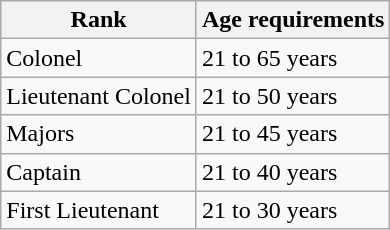<table class="wikitable">
<tr>
<th>Rank</th>
<th>Age requirements</th>
</tr>
<tr>
<td>Colonel</td>
<td>21 to 65 years</td>
</tr>
<tr>
<td>Lieutenant Colonel</td>
<td>21 to 50 years</td>
</tr>
<tr>
<td>Majors</td>
<td>21 to 45 years</td>
</tr>
<tr>
<td>Captain</td>
<td>21 to 40 years</td>
</tr>
<tr>
<td>First Lieutenant</td>
<td>21 to 30 years</td>
</tr>
</table>
